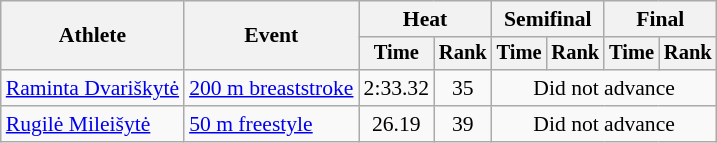<table class=wikitable style="font-size:90%">
<tr>
<th rowspan="2">Athlete</th>
<th rowspan="2">Event</th>
<th colspan="2">Heat</th>
<th colspan="2">Semifinal</th>
<th colspan="2">Final</th>
</tr>
<tr style="font-size:95%">
<th>Time</th>
<th>Rank</th>
<th>Time</th>
<th>Rank</th>
<th>Time</th>
<th>Rank</th>
</tr>
<tr align=center>
<td align=left><a href='#'>Raminta Dvariškytė</a></td>
<td align=left><a href='#'>200 m breaststroke</a></td>
<td>2:33.32</td>
<td>35</td>
<td colspan=4>Did not advance</td>
</tr>
<tr align=center>
<td align=left><a href='#'>Rugilė Mileišytė</a></td>
<td align=left><a href='#'>50 m freestyle</a></td>
<td>26.19</td>
<td>39</td>
<td colspan=4>Did not advance</td>
</tr>
</table>
